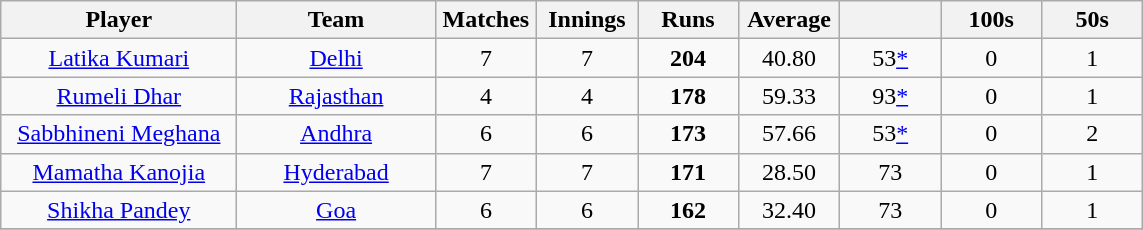<table class="wikitable" style="text-align:center;">
<tr>
<th width=150>Player</th>
<th width=125>Team</th>
<th width=60>Matches</th>
<th width=60>Innings</th>
<th width=60>Runs</th>
<th width=60>Average</th>
<th width=60></th>
<th width=60>100s</th>
<th width=60>50s</th>
</tr>
<tr>
<td><a href='#'>Latika Kumari</a></td>
<td><a href='#'>Delhi</a></td>
<td>7</td>
<td>7</td>
<td><strong>204</strong></td>
<td>40.80</td>
<td>53<a href='#'>*</a></td>
<td>0</td>
<td>1</td>
</tr>
<tr>
<td><a href='#'>Rumeli Dhar</a></td>
<td><a href='#'>Rajasthan</a></td>
<td>4</td>
<td>4</td>
<td><strong>178</strong></td>
<td>59.33</td>
<td>93<a href='#'>*</a></td>
<td>0</td>
<td>1</td>
</tr>
<tr>
<td><a href='#'>Sabbhineni Meghana</a></td>
<td><a href='#'>Andhra</a></td>
<td>6</td>
<td>6</td>
<td><strong>173</strong></td>
<td>57.66</td>
<td>53<a href='#'>*</a></td>
<td>0</td>
<td>2</td>
</tr>
<tr>
<td><a href='#'>Mamatha Kanojia</a></td>
<td><a href='#'>Hyderabad</a></td>
<td>7</td>
<td>7</td>
<td><strong>171</strong></td>
<td>28.50</td>
<td>73</td>
<td>0</td>
<td>1</td>
</tr>
<tr>
<td><a href='#'>Shikha Pandey</a></td>
<td><a href='#'>Goa</a></td>
<td>6</td>
<td>6</td>
<td><strong>162</strong></td>
<td>32.40</td>
<td>73</td>
<td>0</td>
<td>1</td>
</tr>
<tr>
</tr>
</table>
